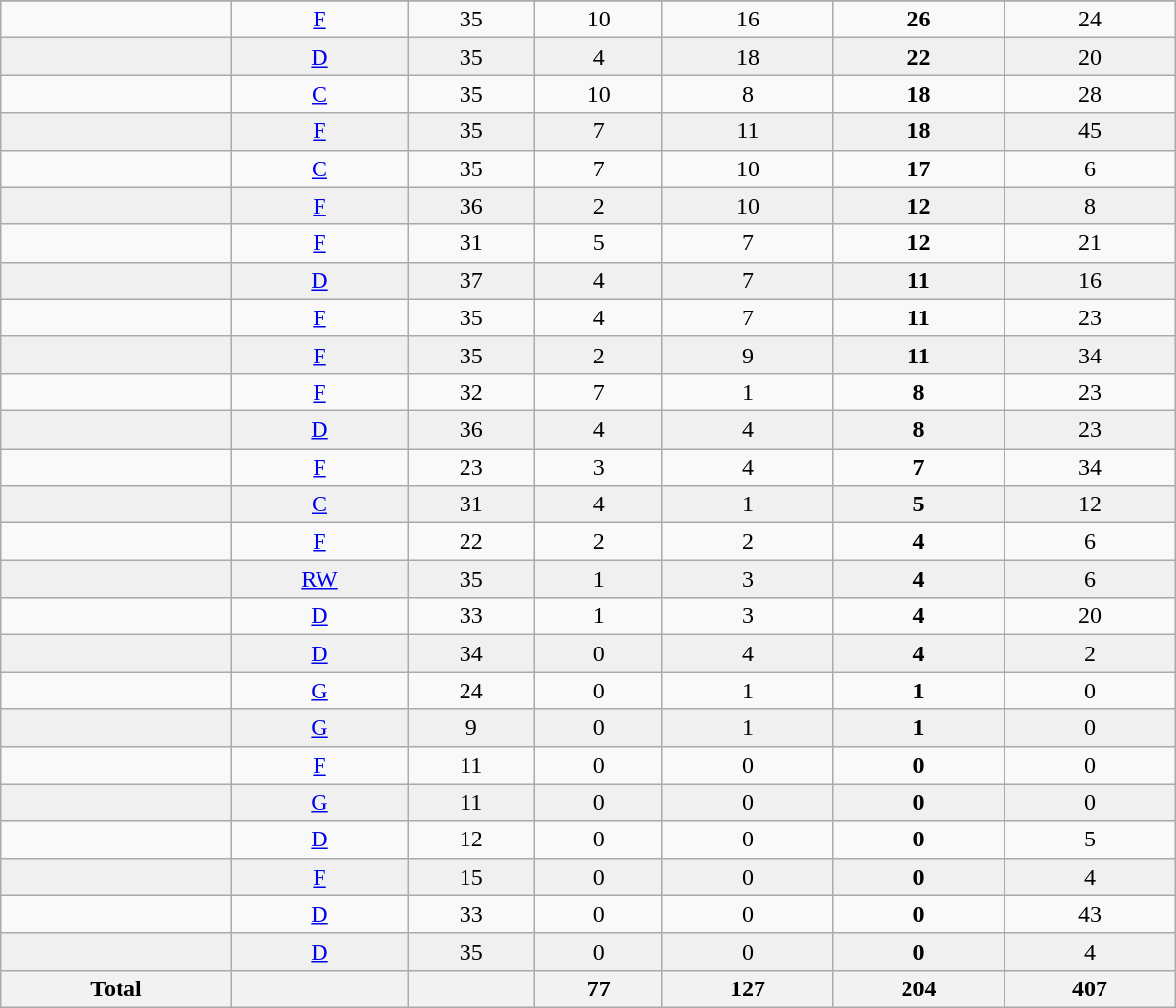<table class="wikitable sortable" width=800>
<tr align="center">
</tr>
<tr align="center" bgcolor="">
<td></td>
<td><a href='#'>F</a></td>
<td>35</td>
<td>10</td>
<td>16</td>
<td><strong>26</strong></td>
<td>24</td>
</tr>
<tr align="center" bgcolor="f0f0f0">
<td></td>
<td><a href='#'>D</a></td>
<td>35</td>
<td>4</td>
<td>18</td>
<td><strong>22</strong></td>
<td>20</td>
</tr>
<tr align="center" bgcolor="">
<td></td>
<td><a href='#'>C</a></td>
<td>35</td>
<td>10</td>
<td>8</td>
<td><strong>18</strong></td>
<td>28</td>
</tr>
<tr align="center" bgcolor="f0f0f0">
<td></td>
<td><a href='#'>F</a></td>
<td>35</td>
<td>7</td>
<td>11</td>
<td><strong>18</strong></td>
<td>45</td>
</tr>
<tr align="center" bgcolor="">
<td></td>
<td><a href='#'>C</a></td>
<td>35</td>
<td>7</td>
<td>10</td>
<td><strong>17</strong></td>
<td>6</td>
</tr>
<tr align="center" bgcolor="f0f0f0">
<td></td>
<td><a href='#'>F</a></td>
<td>36</td>
<td>2</td>
<td>10</td>
<td><strong>12</strong></td>
<td>8</td>
</tr>
<tr align="center" bgcolor="">
<td></td>
<td><a href='#'>F</a></td>
<td>31</td>
<td>5</td>
<td>7</td>
<td><strong>12</strong></td>
<td>21</td>
</tr>
<tr align="center" bgcolor="f0f0f0">
<td></td>
<td><a href='#'>D</a></td>
<td>37</td>
<td>4</td>
<td>7</td>
<td><strong>11</strong></td>
<td>16</td>
</tr>
<tr align="center" bgcolor="">
<td></td>
<td><a href='#'>F</a></td>
<td>35</td>
<td>4</td>
<td>7</td>
<td><strong>11</strong></td>
<td>23</td>
</tr>
<tr align="center" bgcolor="f0f0f0">
<td></td>
<td><a href='#'>F</a></td>
<td>35</td>
<td>2</td>
<td>9</td>
<td><strong>11</strong></td>
<td>34</td>
</tr>
<tr align="center" bgcolor="">
<td></td>
<td><a href='#'>F</a></td>
<td>32</td>
<td>7</td>
<td>1</td>
<td><strong>8</strong></td>
<td>23</td>
</tr>
<tr align="center" bgcolor="f0f0f0">
<td></td>
<td><a href='#'>D</a></td>
<td>36</td>
<td>4</td>
<td>4</td>
<td><strong>8</strong></td>
<td>23</td>
</tr>
<tr align="center" bgcolor="">
<td></td>
<td><a href='#'>F</a></td>
<td>23</td>
<td>3</td>
<td>4</td>
<td><strong>7</strong></td>
<td>34</td>
</tr>
<tr align="center" bgcolor="f0f0f0">
<td></td>
<td><a href='#'>C</a></td>
<td>31</td>
<td>4</td>
<td>1</td>
<td><strong>5</strong></td>
<td>12</td>
</tr>
<tr align="center" bgcolor="">
<td></td>
<td><a href='#'>F</a></td>
<td>22</td>
<td>2</td>
<td>2</td>
<td><strong>4</strong></td>
<td>6</td>
</tr>
<tr align="center" bgcolor="f0f0f0">
<td></td>
<td><a href='#'>RW</a></td>
<td>35</td>
<td>1</td>
<td>3</td>
<td><strong>4</strong></td>
<td>6</td>
</tr>
<tr align="center" bgcolor="">
<td></td>
<td><a href='#'>D</a></td>
<td>33</td>
<td>1</td>
<td>3</td>
<td><strong>4</strong></td>
<td>20</td>
</tr>
<tr align="center" bgcolor="f0f0f0">
<td></td>
<td><a href='#'>D</a></td>
<td>34</td>
<td>0</td>
<td>4</td>
<td><strong>4</strong></td>
<td>2</td>
</tr>
<tr align="center" bgcolor="">
<td></td>
<td><a href='#'>G</a></td>
<td>24</td>
<td>0</td>
<td>1</td>
<td><strong>1</strong></td>
<td>0</td>
</tr>
<tr align="center" bgcolor="f0f0f0">
<td></td>
<td><a href='#'>G</a></td>
<td>9</td>
<td>0</td>
<td>1</td>
<td><strong>1</strong></td>
<td>0</td>
</tr>
<tr align="center" bgcolor="">
<td></td>
<td><a href='#'>F</a></td>
<td>11</td>
<td>0</td>
<td>0</td>
<td><strong>0</strong></td>
<td>0</td>
</tr>
<tr align="center" bgcolor="f0f0f0">
<td></td>
<td><a href='#'>G</a></td>
<td>11</td>
<td>0</td>
<td>0</td>
<td><strong>0</strong></td>
<td>0</td>
</tr>
<tr align="center" bgcolor="">
<td></td>
<td><a href='#'>D</a></td>
<td>12</td>
<td>0</td>
<td>0</td>
<td><strong>0</strong></td>
<td>5</td>
</tr>
<tr align="center" bgcolor="f0f0f0">
<td></td>
<td><a href='#'>F</a></td>
<td>15</td>
<td>0</td>
<td>0</td>
<td><strong>0</strong></td>
<td>4</td>
</tr>
<tr align="center" bgcolor="">
<td></td>
<td><a href='#'>D</a></td>
<td>33</td>
<td>0</td>
<td>0</td>
<td><strong>0</strong></td>
<td>43</td>
</tr>
<tr align="center" bgcolor="f0f0f0">
<td></td>
<td><a href='#'>D</a></td>
<td>35</td>
<td>0</td>
<td>0</td>
<td><strong>0</strong></td>
<td>4</td>
</tr>
<tr>
<th>Total</th>
<th></th>
<th></th>
<th>77</th>
<th>127</th>
<th>204</th>
<th>407</th>
</tr>
</table>
